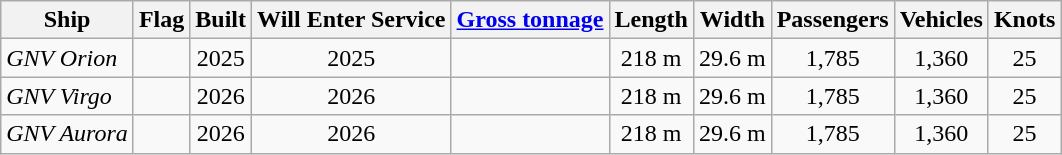<table class="wikitable">
<tr>
<th>Ship</th>
<th>Flag</th>
<th>Built</th>
<th>Will Enter Service</th>
<th><a href='#'>Gross tonnage</a></th>
<th>Length</th>
<th>Width</th>
<th>Passengers</th>
<th>Vehicles</th>
<th>Knots</th>
</tr>
<tr>
<td><em>GNV Orion</em></td>
<td></td>
<td align="Center">2025</td>
<td align="Center">2025</td>
<td align="Center"></td>
<td align="Center">218 m</td>
<td align="Center">29.6 m</td>
<td align="Center">1,785</td>
<td align="Center">1,360</td>
<td align="Center">25</td>
</tr>
<tr>
<td><em>GNV Virgo</em></td>
<td></td>
<td align="Center">2026</td>
<td align="Center">2026</td>
<td align="Center"></td>
<td align="Center">218 m</td>
<td align="Center">29.6 m</td>
<td align="Center">1,785</td>
<td align="Center">1,360</td>
<td align="Center">25</td>
</tr>
<tr>
<td><em>GNV Aurora</em></td>
<td></td>
<td align="Center">2026</td>
<td align="Center">2026</td>
<td align="Center"></td>
<td align="Center">218 m</td>
<td align="Center">29.6 m</td>
<td align="Center">1,785</td>
<td align="Center">1,360</td>
<td align="Center">25</td>
</tr>
</table>
